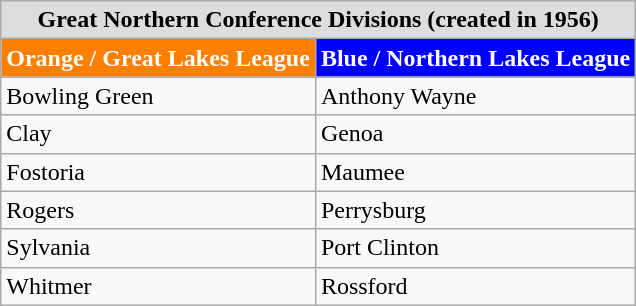<table class="wikitable">
<tr bgcolor=#ccccff>
<th colspan=4  style="background:#dddddd;">Great Northern Conference Divisions (created in 1956)</th>
</tr>
<tr>
<th style="background:#FF7F00; color: white">Orange / Great Lakes League</th>
<th style="background:blue; color: white">Blue / Northern Lakes League</th>
</tr>
<tr>
<td>Bowling Green</td>
<td>Anthony Wayne</td>
</tr>
<tr>
<td>Clay</td>
<td>Genoa</td>
</tr>
<tr>
<td>Fostoria</td>
<td>Maumee</td>
</tr>
<tr>
<td>Rogers</td>
<td>Perrysburg</td>
</tr>
<tr>
<td>Sylvania</td>
<td>Port Clinton</td>
</tr>
<tr>
<td>Whitmer</td>
<td>Rossford</td>
</tr>
</table>
